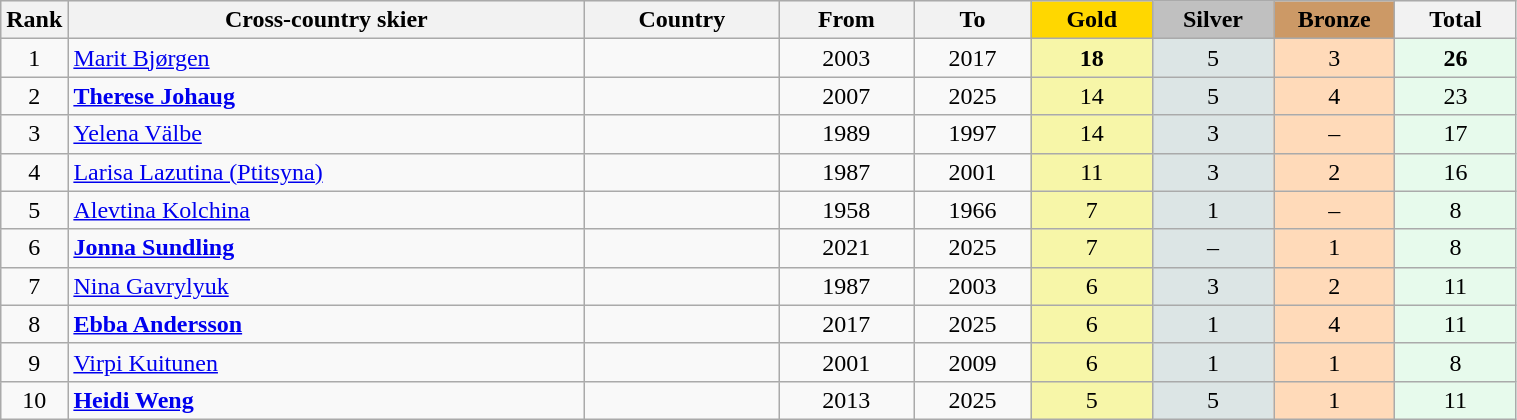<table class="wikitable plainrowheaders" width=80% style="text-align:center;">
<tr style="background-color:#EDEDED;">
<th class="hintergrundfarbe5" style="width:1em">Rank</th>
<th class="hintergrundfarbe5">Cross-country skier</th>
<th class="hintergrundfarbe5">Country</th>
<th class="hintergrundfarbe5">From</th>
<th class="hintergrundfarbe5">To</th>
<th style="background:    gold; width:8%">Gold</th>
<th style="background:  silver; width:8%">Silver</th>
<th style="background: #CC9966; width:8%">Bronze</th>
<th class="hintergrundfarbe5" style="width:8%">Total</th>
</tr>
<tr>
<td>1</td>
<td align="left"><a href='#'>Marit Bjørgen</a></td>
<td align="left"></td>
<td>2003</td>
<td>2017</td>
<td bgcolor="#F7F6A8"><strong>18</strong></td>
<td bgcolor="#DCE5E5">5</td>
<td bgcolor="#FFDAB9">3</td>
<td bgcolor="#E7FAEC"><strong>26</strong></td>
</tr>
<tr align="center">
<td>2</td>
<td align="left"><strong><a href='#'>Therese Johaug</a></strong></td>
<td align="left"></td>
<td>2007</td>
<td>2025</td>
<td bgcolor="#F7F6A8">14</td>
<td bgcolor="#DCE5E5">5</td>
<td bgcolor="#FFDAB9">4</td>
<td bgcolor="#E7FAEC">23</td>
</tr>
<tr align="center">
<td>3</td>
<td align="left"><a href='#'>Yelena Välbe</a></td>
<td align="left"><br></td>
<td>1989</td>
<td>1997</td>
<td bgcolor="#F7F6A8">14</td>
<td bgcolor="#DCE5E5">3</td>
<td bgcolor="#FFDAB9">–</td>
<td bgcolor="#E7FAEC">17</td>
</tr>
<tr align="center">
<td>4</td>
<td align="left"><a href='#'>Larisa Lazutina (Ptitsyna)</a></td>
<td align="left"><br></td>
<td>1987</td>
<td>2001</td>
<td bgcolor="#F7F6A8">11</td>
<td bgcolor="#DCE5E5">3</td>
<td bgcolor="#FFDAB9">2</td>
<td bgcolor="#E7FAEC">16</td>
</tr>
<tr align="center">
<td>5</td>
<td align="left"><a href='#'>Alevtina Kolchina</a></td>
<td align="left"></td>
<td>1958</td>
<td>1966</td>
<td bgcolor="#F7F6A8">7</td>
<td bgcolor="#DCE5E5">1</td>
<td bgcolor="#FFDAB9">–</td>
<td bgcolor="#E7FAEC">8</td>
</tr>
<tr align="center">
<td>6</td>
<td align="left"><strong><a href='#'>Jonna Sundling</a></strong></td>
<td align="left"></td>
<td>2021</td>
<td>2025</td>
<td bgcolor="#F7F6A8">7</td>
<td bgcolor="#DCE5E5">–</td>
<td bgcolor="#FFDAB9">1</td>
<td bgcolor="#E7FAEC">8</td>
</tr>
<tr align="center">
<td>7</td>
<td align="left"><a href='#'>Nina Gavrylyuk</a></td>
<td align="left"><br></td>
<td>1987</td>
<td>2003</td>
<td bgcolor="#F7F6A8">6</td>
<td bgcolor="#DCE5E5">3</td>
<td bgcolor="#FFDAB9">2</td>
<td bgcolor="#E7FAEC">11</td>
</tr>
<tr align="center">
<td>8</td>
<td align="left"><strong><a href='#'>Ebba Andersson</a></strong></td>
<td align="left"></td>
<td>2017</td>
<td>2025</td>
<td bgcolor="#F7F6A8">6</td>
<td bgcolor="#DCE5E5">1</td>
<td bgcolor="#FFDAB9">4</td>
<td bgcolor="#E7FAEC">11</td>
</tr>
<tr align="center">
<td>9</td>
<td align="left"><a href='#'>Virpi Kuitunen</a></td>
<td align="left"></td>
<td>2001</td>
<td>2009</td>
<td bgcolor="#F7F6A8">6</td>
<td bgcolor="#DCE5E5">1</td>
<td bgcolor="#FFDAB9">1</td>
<td bgcolor="#E7FAEC">8</td>
</tr>
<tr align="center">
<td>10</td>
<td align="left"><strong><a href='#'>Heidi Weng</a></strong></td>
<td align="left"></td>
<td>2013</td>
<td>2025</td>
<td bgcolor="#F7F6A8">5</td>
<td bgcolor="#DCE5E5">5</td>
<td bgcolor="#FFDAB9">1</td>
<td bgcolor="#E7FAEC">11</td>
</tr>
</table>
